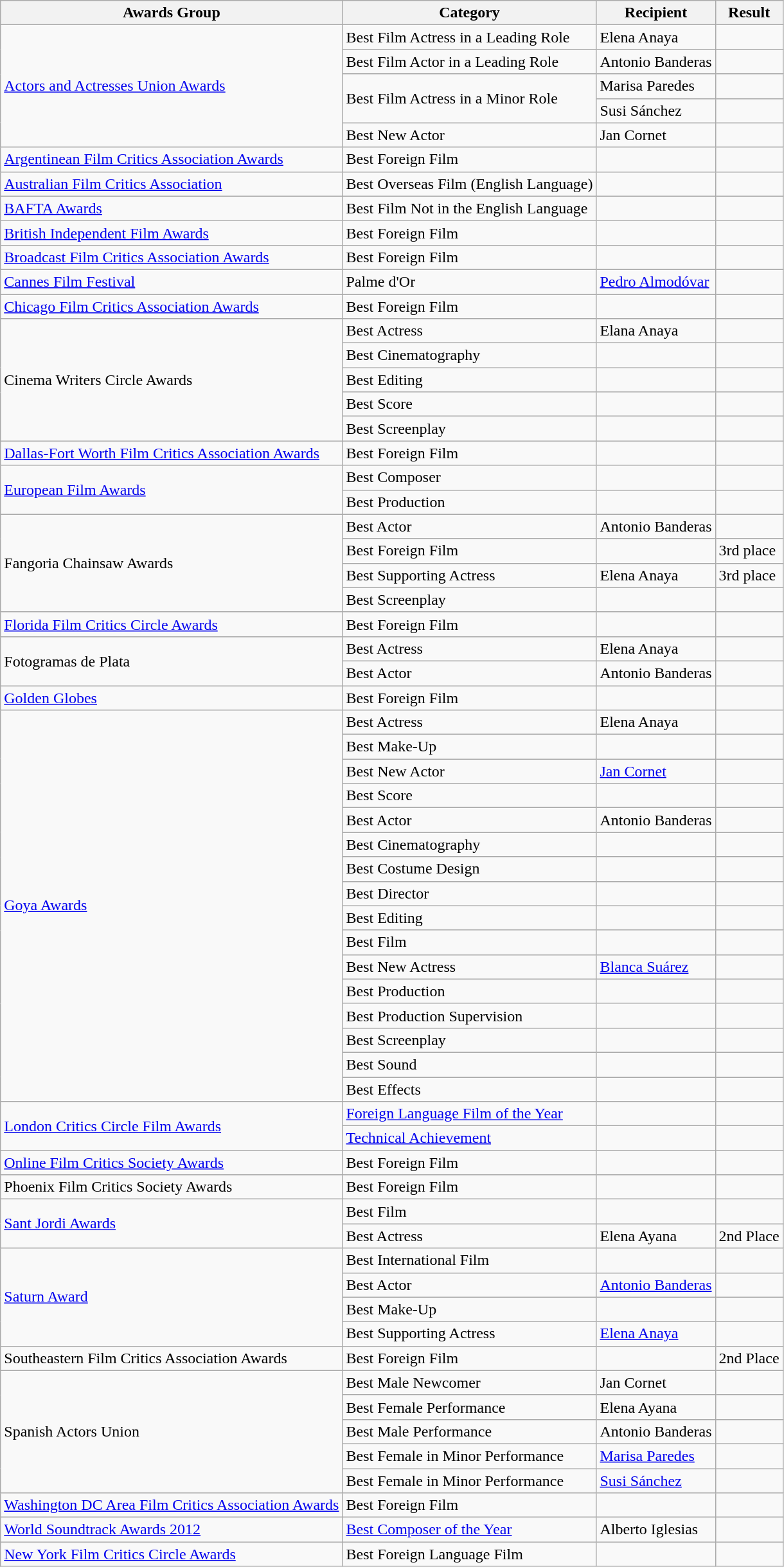<table class="wikitable">
<tr>
<th>Awards Group</th>
<th>Category</th>
<th>Recipient</th>
<th>Result</th>
</tr>
<tr>
<td rowspan = "5"><a href='#'>Actors and Actresses Union Awards</a></td>
<td>Best Film Actress in a Leading Role</td>
<td>Elena Anaya</td>
<td></td>
</tr>
<tr>
<td>Best Film Actor in a Leading Role</td>
<td>Antonio Banderas</td>
<td></td>
</tr>
<tr>
<td rowspan = "2">Best Film Actress in a Minor Role</td>
<td>Marisa Paredes</td>
<td></td>
</tr>
<tr>
<td>Susi Sánchez</td>
<td></td>
</tr>
<tr>
<td>Best New Actor</td>
<td>Jan Cornet</td>
<td></td>
</tr>
<tr>
<td><a href='#'>Argentinean Film Critics Association Awards</a></td>
<td>Best Foreign Film</td>
<td></td>
<td></td>
</tr>
<tr>
<td><a href='#'>Australian Film Critics Association</a></td>
<td>Best Overseas Film (English Language)</td>
<td></td>
<td></td>
</tr>
<tr>
<td><a href='#'>BAFTA Awards</a></td>
<td>Best Film Not in the English Language</td>
<td></td>
<td></td>
</tr>
<tr>
<td><a href='#'>British Independent Film Awards</a></td>
<td>Best Foreign Film</td>
<td></td>
<td></td>
</tr>
<tr>
<td><a href='#'>Broadcast Film Critics Association Awards</a></td>
<td>Best Foreign Film</td>
<td></td>
<td></td>
</tr>
<tr>
<td><a href='#'>Cannes Film Festival</a></td>
<td>Palme d'Or</td>
<td><a href='#'>Pedro Almodóvar</a></td>
<td></td>
</tr>
<tr>
<td><a href='#'>Chicago Film Critics Association Awards</a></td>
<td>Best Foreign Film</td>
<td></td>
<td></td>
</tr>
<tr>
<td rowspan=5>Cinema Writers Circle Awards</td>
<td>Best Actress</td>
<td>Elana Anaya</td>
<td></td>
</tr>
<tr>
<td>Best Cinematography</td>
<td></td>
<td></td>
</tr>
<tr>
<td>Best Editing</td>
<td></td>
<td></td>
</tr>
<tr>
<td>Best Score</td>
<td></td>
<td></td>
</tr>
<tr>
<td>Best Screenplay</td>
<td></td>
<td></td>
</tr>
<tr>
<td><a href='#'>Dallas-Fort Worth Film Critics Association Awards</a></td>
<td>Best Foreign Film</td>
<td></td>
<td></td>
</tr>
<tr>
<td rowspan=2><a href='#'>European Film Awards</a></td>
<td>Best Composer</td>
<td></td>
<td></td>
</tr>
<tr>
<td>Best Production</td>
<td></td>
<td></td>
</tr>
<tr>
<td rowspan=4>Fangoria Chainsaw Awards</td>
<td>Best Actor</td>
<td>Antonio Banderas</td>
<td></td>
</tr>
<tr>
<td>Best Foreign Film</td>
<td></td>
<td>3rd place</td>
</tr>
<tr>
<td>Best Supporting Actress</td>
<td>Elena Anaya</td>
<td>3rd place</td>
</tr>
<tr>
<td>Best Screenplay</td>
<td></td>
<td></td>
</tr>
<tr>
<td><a href='#'>Florida Film Critics Circle Awards</a></td>
<td>Best Foreign Film</td>
<td></td>
<td></td>
</tr>
<tr>
<td rowspan=2>Fotogramas de Plata</td>
<td>Best Actress</td>
<td>Elena Anaya</td>
<td></td>
</tr>
<tr>
<td>Best Actor</td>
<td>Antonio Banderas</td>
<td></td>
</tr>
<tr>
<td><a href='#'>Golden Globes</a></td>
<td>Best Foreign Film</td>
<td></td>
<td></td>
</tr>
<tr>
<td rowspan=16><a href='#'>Goya Awards</a></td>
<td>Best Actress</td>
<td>Elena Anaya</td>
<td></td>
</tr>
<tr>
<td>Best Make-Up</td>
<td></td>
<td></td>
</tr>
<tr>
<td>Best New Actor</td>
<td><a href='#'>Jan Cornet</a></td>
<td></td>
</tr>
<tr>
<td>Best Score</td>
<td></td>
<td></td>
</tr>
<tr>
<td>Best Actor</td>
<td>Antonio Banderas</td>
<td></td>
</tr>
<tr>
<td>Best Cinematography</td>
<td></td>
<td></td>
</tr>
<tr>
<td>Best Costume Design</td>
<td></td>
<td></td>
</tr>
<tr>
<td>Best Director</td>
<td></td>
<td></td>
</tr>
<tr>
<td>Best Editing</td>
<td></td>
<td></td>
</tr>
<tr>
<td>Best Film</td>
<td></td>
<td></td>
</tr>
<tr>
<td>Best New Actress</td>
<td><a href='#'>Blanca Suárez</a></td>
<td></td>
</tr>
<tr>
<td>Best Production</td>
<td></td>
<td></td>
</tr>
<tr>
<td>Best Production Supervision</td>
<td></td>
<td></td>
</tr>
<tr>
<td>Best Screenplay</td>
<td></td>
<td></td>
</tr>
<tr>
<td>Best Sound</td>
<td></td>
<td></td>
</tr>
<tr>
<td>Best Effects</td>
<td></td>
<td></td>
</tr>
<tr>
<td rowspan=2><a href='#'>London Critics Circle Film Awards</a></td>
<td><a href='#'>Foreign Language Film of the Year</a></td>
<td></td>
<td></td>
</tr>
<tr>
<td><a href='#'>Technical Achievement</a></td>
<td></td>
<td></td>
</tr>
<tr>
<td><a href='#'>Online Film Critics Society Awards</a></td>
<td>Best Foreign Film</td>
<td></td>
<td></td>
</tr>
<tr>
<td>Phoenix Film Critics Society Awards</td>
<td>Best Foreign Film</td>
<td></td>
<td></td>
</tr>
<tr>
<td rowspan=2><a href='#'>Sant Jordi Awards</a></td>
<td>Best Film</td>
<td></td>
<td></td>
</tr>
<tr>
<td>Best Actress</td>
<td>Elena Ayana</td>
<td>2nd Place</td>
</tr>
<tr>
<td rowspan=4><a href='#'>Saturn Award</a></td>
<td>Best International Film</td>
<td></td>
<td></td>
</tr>
<tr>
<td>Best Actor</td>
<td><a href='#'>Antonio Banderas</a></td>
<td></td>
</tr>
<tr>
<td>Best Make-Up</td>
<td></td>
<td></td>
</tr>
<tr>
<td>Best Supporting Actress</td>
<td><a href='#'>Elena Anaya</a></td>
<td></td>
</tr>
<tr>
<td>Southeastern Film Critics Association Awards</td>
<td>Best Foreign Film</td>
<td></td>
<td>2nd Place</td>
</tr>
<tr>
<td rowspan=5>Spanish Actors Union</td>
<td>Best Male Newcomer</td>
<td>Jan Cornet</td>
<td></td>
</tr>
<tr>
<td>Best Female Performance</td>
<td>Elena Ayana</td>
<td></td>
</tr>
<tr>
<td>Best Male Performance</td>
<td>Antonio Banderas</td>
<td></td>
</tr>
<tr>
<td>Best Female in Minor Performance</td>
<td><a href='#'>Marisa Paredes</a></td>
<td></td>
</tr>
<tr>
<td>Best Female in Minor Performance</td>
<td><a href='#'>Susi Sánchez</a></td>
<td></td>
</tr>
<tr>
<td><a href='#'>Washington DC Area Film Critics Association Awards</a></td>
<td>Best Foreign Film</td>
<td></td>
<td></td>
</tr>
<tr>
<td><a href='#'>World Soundtrack Awards 2012</a></td>
<td><a href='#'>Best Composer of the Year</a></td>
<td>Alberto Iglesias</td>
<td></td>
</tr>
<tr>
<td><a href='#'>New York Film Critics Circle Awards</a></td>
<td>Best Foreign Language Film</td>
<td></td>
<td></td>
</tr>
</table>
